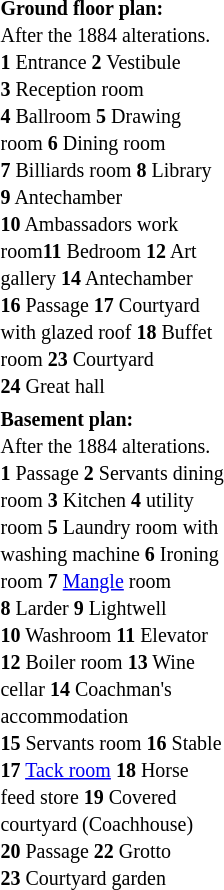<table align="right">
<tr>
<td style="width:300px"></td>
<td style="width:150px"><small><strong>Ground floor plan:</strong><br>After the 1884 alterations.</small><br><small>
<strong>1</strong> Entrance <strong>2</strong> Vestibule <strong>3</strong> Reception room  <strong>4</strong> Ballroom <strong>5</strong> Drawing room <strong>6</strong> Dining room  <strong>7</strong> Billiards room <strong>8</strong> Library <strong>9</strong> Antechamber  <strong>10</strong> Ambassadors work room<strong>11</strong> Bedroom <strong>12</strong> Art gallery <strong>14</strong> Antechamber <strong>16</strong> Passage <strong>17</strong> Courtyard with glazed roof <strong>18</strong> Buffet room <strong>23</strong> Courtyard <strong>24</strong> Great hall
</small></td>
<td style="width:10px"></td>
</tr>
<tr>
<td style="width:300px"></td>
<td style="width:150px"><small><strong>Basement plan:</strong><br>After the 1884 alterations.</small><br><small>
<strong>1</strong> Passage <strong>2</strong> Servants dining room <strong>3</strong> Kitchen <strong>4</strong> utility room <strong>5</strong> Laundry room with washing machine <strong>6</strong> Ironing room <strong>7</strong> <a href='#'>Mangle</a> room <strong>8</strong> Larder <strong>9</strong> Lightwell <strong>10</strong> Washroom <strong>11</strong> Elevator <strong>12</strong> Boiler room <strong>13</strong> Wine cellar <strong>14</strong> Coachman's accommodation <strong>15</strong> Servants room <strong>16</strong> Stable <strong>17</strong> <a href='#'>Tack room</a> <strong>18</strong> Horse feed store <strong>19</strong> Covered courtyard (Coachhouse) <strong>20</strong> Passage <strong>22</strong> Grotto <strong>23</strong> Courtyard garden
</small></td>
<td style="width:10px"></td>
</tr>
</table>
